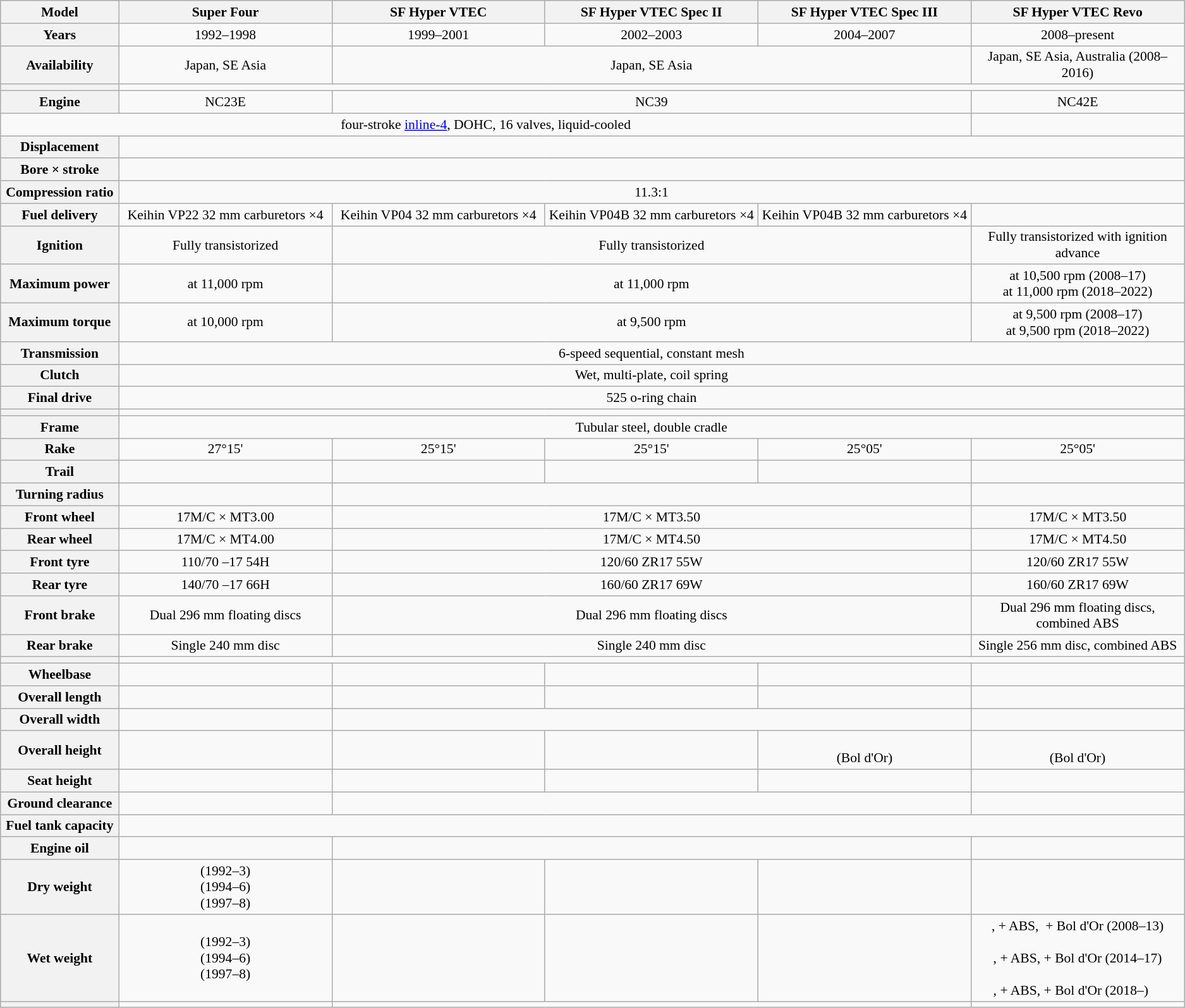<table class="wikitable" style="text-align:center; font-size:90%;">
<tr>
<th width="10%" >Model</th>
<th width="18%">Super Four</th>
<th width="18%">SF Hyper VTEC</th>
<th width="18%">SF Hyper VTEC Spec II</th>
<th width="18%">SF Hyper VTEC Spec III</th>
<th width="18%">SF Hyper VTEC Revo</th>
</tr>
<tr>
<th>Years</th>
<td>1992–1998</td>
<td>1999–2001</td>
<td>2002–2003</td>
<td>2004–2007</td>
<td>2008–present</td>
</tr>
<tr>
<th>Availability</th>
<td>Japan, SE Asia</td>
<td colspan="3">Japan, SE Asia</td>
<td>Japan, SE Asia, Australia (2008–2016)</td>
</tr>
<tr>
<th></th>
</tr>
<tr>
<th>Engine</th>
<td>NC23E</td>
<td colspan="3">NC39</td>
<td>NC42E</td>
</tr>
<tr>
<td colspan="5">four-stroke <a href='#'>inline-4</a>, DOHC, 16 valves, liquid-cooled</td>
</tr>
<tr>
<th>Displacement</th>
<td colspan="5"></td>
</tr>
<tr>
<th>Bore × stroke</th>
<td colspan="5"></td>
</tr>
<tr>
<th>Compression ratio</th>
<td colspan="5">11.3:1</td>
</tr>
<tr>
<th>Fuel delivery</th>
<td>Keihin VP22 32 mm carburetors ×4</td>
<td>Keihin VP04 32 mm carburetors ×4</td>
<td>Keihin VP04B 32 mm carburetors ×4</td>
<td>Keihin VP04B 32 mm carburetors ×4</td>
<td></td>
</tr>
<tr>
<th>Ignition</th>
<td>Fully transistorized</td>
<td colspan="3">Fully transistorized</td>
<td>Fully transistorized with ignition advance</td>
</tr>
<tr>
<th>Maximum power</th>
<td> at 11,000 rpm </td>
<td colspan="3"> at 11,000 rpm </td>
<td> at 10,500 rpm (2008–17)<br> at 11,000 rpm (2018–2022)</td>
</tr>
<tr>
<th>Maximum torque</th>
<td> at 10,000 rpm </td>
<td colspan="3"> at 9,500 rpm </td>
<td> at 9,500 rpm (2008–17)<br> at 9,500 rpm (2018–2022)</td>
</tr>
<tr>
<th>Transmission</th>
<td colspan="5">6-speed sequential, constant mesh</td>
</tr>
<tr>
<th>Clutch</th>
<td colspan="5">Wet, multi-plate, coil spring</td>
</tr>
<tr>
<th>Final drive</th>
<td colspan="5">525 o-ring chain</td>
</tr>
<tr>
<th></th>
</tr>
<tr>
<th>Frame</th>
<td colspan="5">Tubular steel, double cradle</td>
</tr>
<tr>
<th>Rake</th>
<td>27°15'</td>
<td>25°15'</td>
<td>25°15'</td>
<td>25°05'</td>
<td>25°05'</td>
</tr>
<tr>
<th>Trail</th>
<td></td>
<td></td>
<td></td>
<td></td>
<td></td>
</tr>
<tr>
<th>Turning radius</th>
<td></td>
<td colspan="3"></td>
<td></td>
</tr>
<tr>
<th>Front wheel</th>
<td>17M/C × MT3.00</td>
<td colspan="3">17M/C × MT3.50</td>
<td>17M/C × MT3.50</td>
</tr>
<tr>
<th>Rear wheel</th>
<td>17M/C × MT4.00</td>
<td colspan="3">17M/C × MT4.50</td>
<td>17M/C × MT4.50</td>
</tr>
<tr>
<th>Front tyre</th>
<td>110/70 –17 54H</td>
<td colspan="3">120/60 ZR17 55W</td>
<td>120/60 ZR17 55W</td>
</tr>
<tr>
<th>Rear tyre</th>
<td>140/70 –17 66H</td>
<td colspan="3">160/60 ZR17 69W</td>
<td>160/60 ZR17 69W</td>
</tr>
<tr>
<th>Front brake</th>
<td>Dual 296 mm floating discs</td>
<td colspan="3">Dual 296 mm floating discs</td>
<td>Dual 296 mm floating discs, combined ABS</td>
</tr>
<tr>
<th>Rear brake</th>
<td>Single 240 mm disc</td>
<td colspan="3">Single 240 mm disc</td>
<td>Single 256 mm disc, combined ABS</td>
</tr>
<tr>
<th></th>
</tr>
<tr>
<th>Wheelbase</th>
<td></td>
<td></td>
<td></td>
<td></td>
<td></td>
</tr>
<tr>
<th>Overall length</th>
<td></td>
<td></td>
<td></td>
<td></td>
<td></td>
</tr>
<tr>
<th>Overall width</th>
<td></td>
<td colspan="3"></td>
<td></td>
</tr>
<tr>
<th>Overall height</th>
<td></td>
<td></td>
<td></td>
<td><br> (Bol d'Or)</td>
<td><br> (Bol d'Or)</td>
</tr>
<tr>
<th>Seat height</th>
<td></td>
<td></td>
<td></td>
<td></td>
<td></td>
</tr>
<tr>
<th>Ground clearance</th>
<td></td>
<td colspan="3"></td>
<td></td>
</tr>
<tr>
<th>Fuel tank capacity</th>
<td colspan="5"></td>
</tr>
<tr>
<th>Engine oil</th>
<td></td>
<td colspan="3"></td>
<td></td>
</tr>
<tr>
<th>Dry weight</th>
<td> (1992–3)<br> (1994–6)<br> (1997–8)</td>
<td></td>
<td></td>
<td></td>
<td></td>
</tr>
<tr>
<th>Wet weight</th>
<td> (1992–3)<br> (1994–6)<br> (1997–8)</td>
<td></td>
<td></td>
<td></td>
<td>, + ABS,  + Bol d'Or (2008–13)<br><br>, + ABS, + Bol d'Or (2014–17)<br><br>, + ABS, + Bol d'Or (2018–)    </td>
</tr>
<tr>
<th></th>
<td></td>
<td colspan="3"></td>
<td></td>
</tr>
</table>
